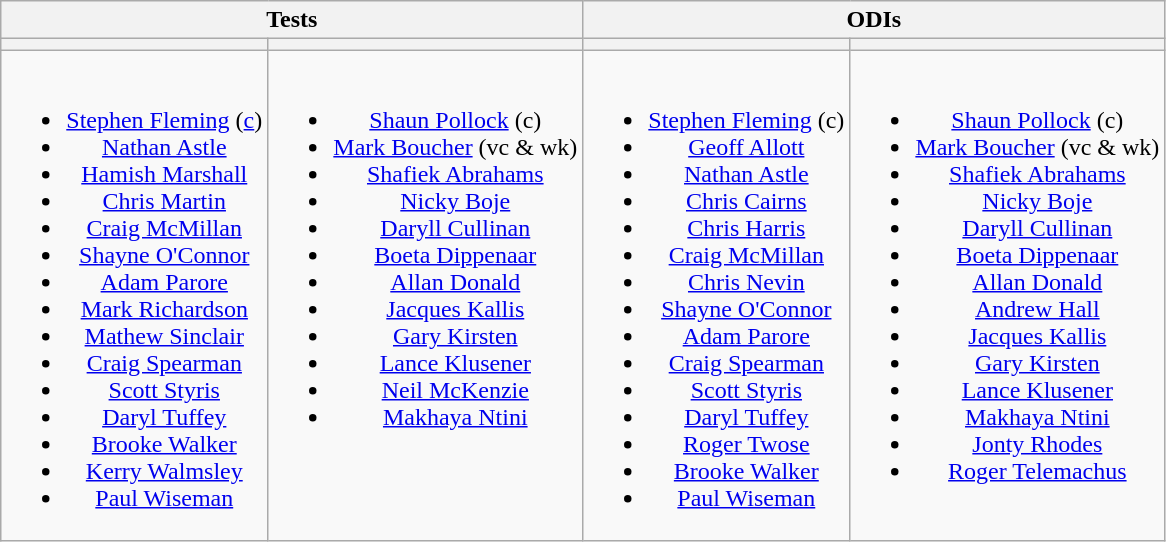<table class="wikitable" style="text-align:center">
<tr>
<th colspan=2>Tests</th>
<th colspan=2>ODIs</th>
</tr>
<tr>
<th></th>
<th></th>
<th></th>
<th></th>
</tr>
<tr style="vertical-align:top">
<td><br><ul><li><a href='#'>Stephen Fleming</a> (<a href='#'>c</a>)</li><li><a href='#'>Nathan Astle</a></li><li><a href='#'>Hamish Marshall</a></li><li><a href='#'>Chris Martin</a></li><li><a href='#'>Craig McMillan</a></li><li><a href='#'>Shayne O'Connor</a></li><li><a href='#'>Adam Parore</a></li><li><a href='#'>Mark Richardson</a></li><li><a href='#'>Mathew Sinclair</a></li><li><a href='#'>Craig Spearman</a></li><li><a href='#'>Scott Styris</a></li><li><a href='#'>Daryl Tuffey</a></li><li><a href='#'>Brooke Walker</a></li><li><a href='#'>Kerry Walmsley</a></li><li><a href='#'>Paul Wiseman</a></li></ul></td>
<td><br><ul><li><a href='#'>Shaun Pollock</a> (c)</li><li><a href='#'>Mark Boucher</a> (vc & wk)</li><li><a href='#'>Shafiek Abrahams</a></li><li><a href='#'>Nicky Boje</a></li><li><a href='#'>Daryll Cullinan</a></li><li><a href='#'>Boeta Dippenaar</a></li><li><a href='#'>Allan Donald</a></li><li><a href='#'>Jacques Kallis</a></li><li><a href='#'>Gary Kirsten</a></li><li><a href='#'>Lance Klusener</a></li><li><a href='#'>Neil McKenzie</a></li><li><a href='#'>Makhaya Ntini</a></li></ul></td>
<td><br><ul><li><a href='#'>Stephen Fleming</a> (c)</li><li><a href='#'>Geoff Allott</a></li><li><a href='#'>Nathan Astle</a></li><li><a href='#'>Chris Cairns</a></li><li><a href='#'>Chris Harris</a></li><li><a href='#'>Craig McMillan</a></li><li><a href='#'>Chris Nevin</a></li><li><a href='#'>Shayne O'Connor</a></li><li><a href='#'>Adam Parore</a></li><li><a href='#'>Craig Spearman</a></li><li><a href='#'>Scott Styris</a></li><li><a href='#'>Daryl Tuffey</a></li><li><a href='#'>Roger Twose</a></li><li><a href='#'>Brooke Walker</a></li><li><a href='#'>Paul Wiseman</a></li></ul></td>
<td><br><ul><li><a href='#'>Shaun Pollock</a> (c)</li><li><a href='#'>Mark Boucher</a> (vc & wk)</li><li><a href='#'>Shafiek Abrahams</a></li><li><a href='#'>Nicky Boje</a></li><li><a href='#'>Daryll Cullinan</a></li><li><a href='#'>Boeta Dippenaar</a></li><li><a href='#'>Allan Donald</a></li><li><a href='#'>Andrew Hall</a></li><li><a href='#'>Jacques Kallis</a></li><li><a href='#'>Gary Kirsten</a></li><li><a href='#'>Lance Klusener</a></li><li><a href='#'>Makhaya Ntini</a></li><li><a href='#'>Jonty Rhodes</a></li><li><a href='#'>Roger Telemachus</a></li></ul></td>
</tr>
</table>
